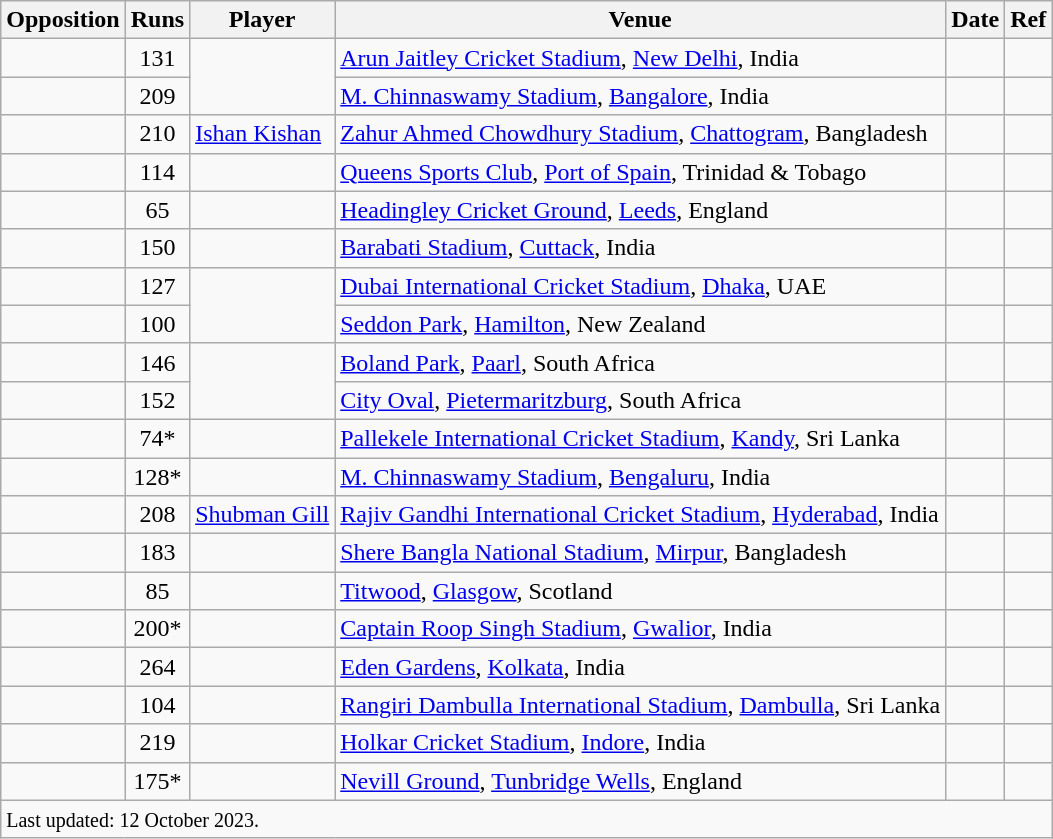<table class="wikitable sortable">
<tr>
<th scope=col>Opposition</th>
<th scope=col>Runs</th>
<th scope=col>Player</th>
<th scope=col>Venue</th>
<th scope=col>Date</th>
<th scope=col>Ref</th>
</tr>
<tr>
<td></td>
<td scope=row style=text-align:center;>131</td>
<td rowspan=2></td>
<td><a href='#'>Arun Jaitley Cricket Stadium</a>, <a href='#'>New Delhi</a>, India</td>
<td></td>
<td></td>
</tr>
<tr>
<td></td>
<td scope=row style=text-align:center;>209</td>
<td><a href='#'>M. Chinnaswamy Stadium</a>, <a href='#'>Bangalore</a>, India</td>
<td></td>
<td></td>
</tr>
<tr>
<td></td>
<td scope=row style=text-align:center;>210</td>
<td><a href='#'>Ishan Kishan</a></td>
<td><a href='#'>Zahur Ahmed Chowdhury Stadium</a>, <a href='#'>Chattogram</a>, Bangladesh</td>
<td></td>
<td></td>
</tr>
<tr>
<td></td>
<td scope=row style=text-align:center;>114</td>
<td></td>
<td><a href='#'>Queens Sports Club</a>, <a href='#'>Port of Spain</a>, Trinidad & Tobago</td>
<td></td>
<td></td>
</tr>
<tr>
<td></td>
<td scope=row style=text-align:center;>65</td>
<td></td>
<td><a href='#'>Headingley Cricket Ground</a>, <a href='#'>Leeds</a>, England</td>
<td></td>
<td></td>
</tr>
<tr>
<td></td>
<td scope=row style=text-align:center;>150</td>
<td></td>
<td><a href='#'>Barabati Stadium</a>, <a href='#'>Cuttack</a>, India</td>
<td></td>
<td></td>
</tr>
<tr>
<td></td>
<td scope=row style=text-align:center;>127</td>
<td rowspan=2></td>
<td><a href='#'>Dubai International Cricket Stadium</a>, <a href='#'>Dhaka</a>, UAE</td>
<td></td>
<td></td>
</tr>
<tr>
<td></td>
<td scope=row style=text-align:center;>100</td>
<td><a href='#'>Seddon Park</a>, <a href='#'>Hamilton</a>, New Zealand</td>
<td></td>
<td></td>
</tr>
<tr>
<td></td>
<td scope=row style=text-align:center;>146</td>
<td rowspan=2></td>
<td><a href='#'>Boland Park</a>, <a href='#'>Paarl</a>, South Africa</td>
<td></td>
<td></td>
</tr>
<tr>
<td></td>
<td scope=row style=text-align:center;>152</td>
<td><a href='#'>City Oval</a>, <a href='#'>Pietermaritzburg</a>, South Africa</td>
<td></td>
<td></td>
</tr>
<tr>
<td></td>
<td scope=row style=text-align:center;>74*</td>
<td></td>
<td><a href='#'>Pallekele International Cricket Stadium</a>, <a href='#'>Kandy</a>, Sri Lanka</td>
<td></td>
<td></td>
</tr>
<tr>
<td></td>
<td scope=row style=text-align:center;>128*</td>
<td></td>
<td><a href='#'>M. Chinnaswamy Stadium</a>, <a href='#'>Bengaluru</a>, India</td>
<td> </td>
<td></td>
</tr>
<tr>
<td></td>
<td scope=row style=text-align:center;>208</td>
<td><a href='#'>Shubman Gill</a></td>
<td><a href='#'>Rajiv Gandhi International Cricket Stadium</a>, <a href='#'>Hyderabad</a>, India</td>
<td></td>
<td></td>
</tr>
<tr>
<td></td>
<td scope=row style=text-align:center;>183</td>
<td></td>
<td><a href='#'>Shere Bangla National Stadium</a>, <a href='#'>Mirpur</a>, Bangladesh</td>
<td></td>
<td></td>
</tr>
<tr>
<td></td>
<td scope=row style=text-align:center;>85</td>
<td></td>
<td><a href='#'>Titwood</a>, <a href='#'>Glasgow</a>, Scotland</td>
<td></td>
<td></td>
</tr>
<tr>
<td></td>
<td scope=row style=text-align:center;>200*</td>
<td></td>
<td><a href='#'>Captain Roop Singh Stadium</a>, <a href='#'>Gwalior</a>, India</td>
<td></td>
<td></td>
</tr>
<tr>
<td></td>
<td scope=row style=text-align:center;>264</td>
<td></td>
<td><a href='#'>Eden Gardens</a>, <a href='#'>Kolkata</a>, India</td>
<td></td>
<td></td>
</tr>
<tr>
<td></td>
<td scope=row style=text-align:center;>104</td>
<td></td>
<td><a href='#'>Rangiri Dambulla International Stadium</a>, <a href='#'>Dambulla</a>, Sri Lanka</td>
<td></td>
<td></td>
</tr>
<tr>
<td></td>
<td scope=row style=text-align:center;>219</td>
<td></td>
<td><a href='#'>Holkar Cricket Stadium</a>, <a href='#'>Indore</a>, India</td>
<td></td>
<td></td>
</tr>
<tr>
<td></td>
<td scope=row style=text-align:center;>175*</td>
<td></td>
<td><a href='#'>Nevill Ground</a>, <a href='#'>Tunbridge Wells</a>, England</td>
<td></td>
<td></td>
</tr>
<tr class=sortbottom>
<td colspan=6><small>Last updated: 12 October 2023.</small></td>
</tr>
</table>
